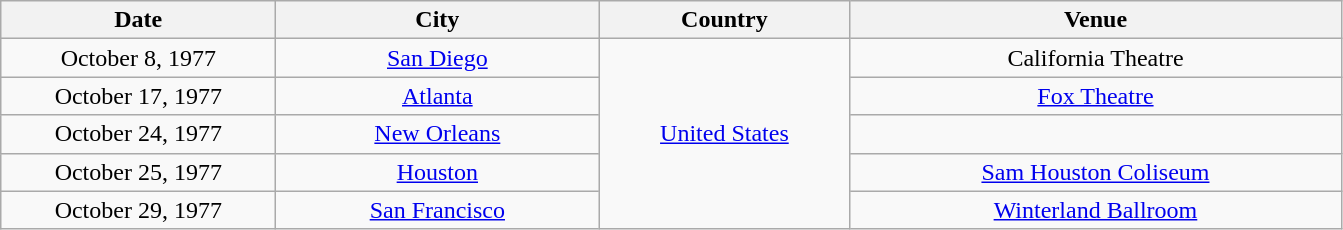<table class="wikitable sortable plainrowheaders" style="text-align:center;">
<tr>
<th scope="col" style="width:11em;">Date</th>
<th scope="col" style="width:13em;">City</th>
<th scope="col" style="width:10em;">Country</th>
<th scope="col" style="width:20em;">Venue</th>
</tr>
<tr>
<td>October 8, 1977</td>
<td><a href='#'>San Diego</a></td>
<td rowspan="5"><a href='#'>United States</a></td>
<td>California Theatre</td>
</tr>
<tr>
<td>October 17, 1977</td>
<td><a href='#'>Atlanta</a></td>
<td><a href='#'>Fox Theatre</a></td>
</tr>
<tr>
<td>October 24, 1977</td>
<td><a href='#'>New Orleans</a></td>
<td></td>
</tr>
<tr>
<td>October 25, 1977</td>
<td><a href='#'>Houston</a></td>
<td><a href='#'>Sam Houston Coliseum</a></td>
</tr>
<tr>
<td>October 29, 1977</td>
<td><a href='#'>San Francisco</a></td>
<td><a href='#'>Winterland Ballroom</a></td>
</tr>
</table>
